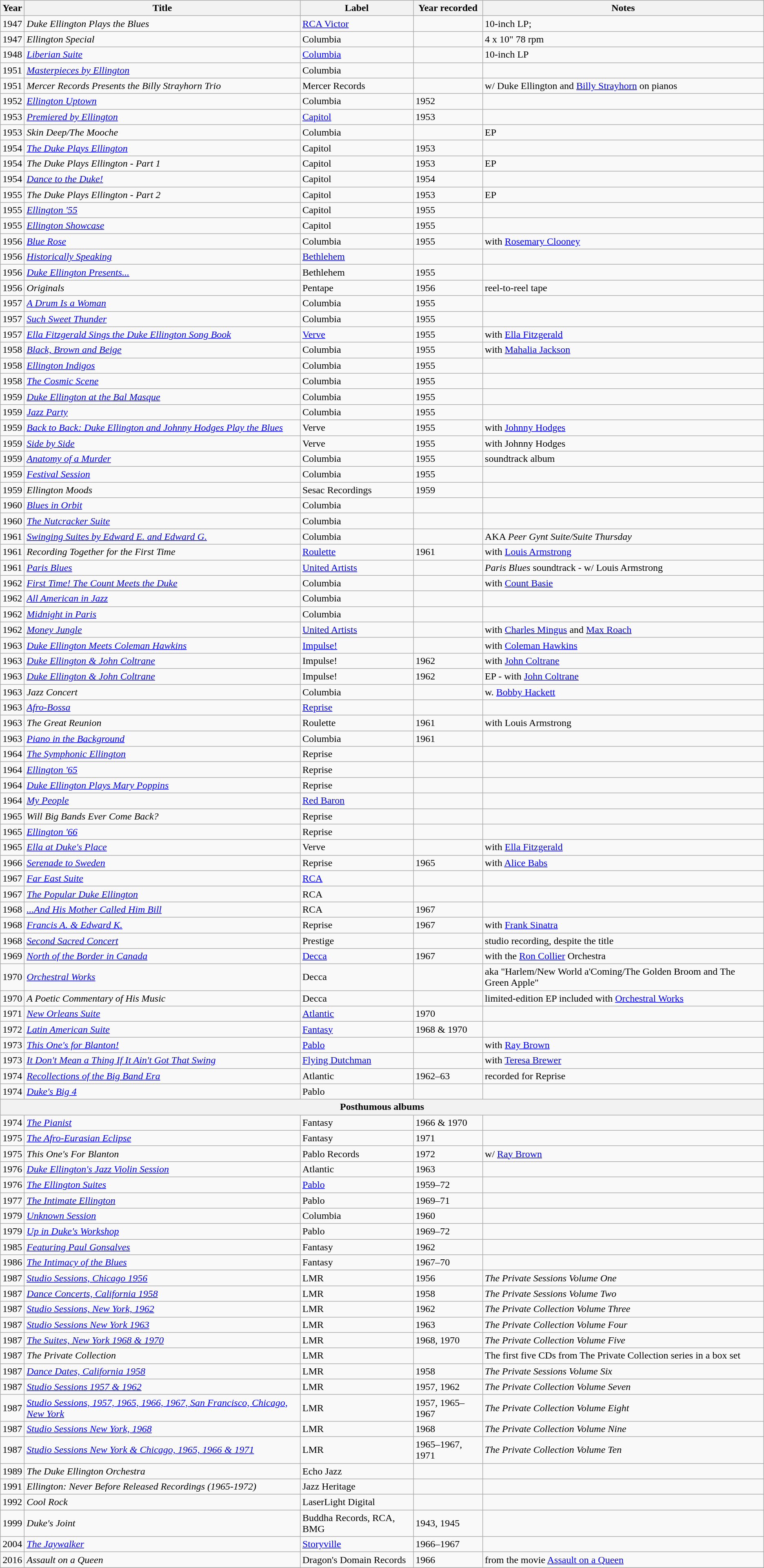<table class="wikitable">
<tr>
<th>Year</th>
<th>Title</th>
<th>Label</th>
<th>Year recorded</th>
<th>Notes</th>
</tr>
<tr>
<td>1947<em></em></td>
<td><em>Duke Ellington Plays the Blues</em></td>
<td><a href='#'>RCA Victor</a></td>
<td></td>
<td>10-inch LP; </td>
</tr>
<tr>
<td>1947</td>
<td><em>Ellington Special</em></td>
<td>Columbia</td>
<td></td>
<td>4 x 10" 78 rpm</td>
</tr>
<tr>
<td>1948</td>
<td><em><a href='#'>Liberian Suite</a></em></td>
<td><a href='#'>Columbia</a></td>
<td></td>
<td>10-inch LP</td>
</tr>
<tr>
<td>1951</td>
<td><em><a href='#'>Masterpieces by Ellington</a></em></td>
<td>Columbia</td>
<td></td>
<td></td>
</tr>
<tr>
<td>1951</td>
<td><em>Mercer Records Presents the Billy Strayhorn Trio</em></td>
<td>Mercer Records</td>
<td></td>
<td>w/ Duke Ellington and <a href='#'>Billy Strayhorn</a> on pianos</td>
</tr>
<tr>
<td>1952</td>
<td><em><a href='#'>Ellington Uptown</a></em></td>
<td>Columbia</td>
<td>1952</td>
<td></td>
</tr>
<tr>
<td>1953</td>
<td><em><a href='#'>Premiered by Ellington</a></em></td>
<td><a href='#'>Capitol</a></td>
<td>1953</td>
<td></td>
</tr>
<tr>
<td>1953</td>
<td><em>Skin Deep/The Mooche</em></td>
<td>Columbia</td>
<td></td>
<td>EP</td>
</tr>
<tr>
<td>1954</td>
<td><em><a href='#'>The Duke Plays Ellington</a></em></td>
<td>Capitol</td>
<td>1953</td>
<td></td>
</tr>
<tr>
<td>1954</td>
<td><em>The Duke Plays Ellington - Part 1</em></td>
<td>Capitol</td>
<td>1953</td>
<td>EP</td>
</tr>
<tr>
<td>1954</td>
<td><em><a href='#'>Dance to the Duke!</a></em></td>
<td>Capitol</td>
<td>1954</td>
<td></td>
</tr>
<tr>
<td>1955</td>
<td><em>The Duke Plays Ellington - Part 2</em></td>
<td>Capitol</td>
<td>1953</td>
<td>EP</td>
</tr>
<tr>
<td>1955</td>
<td><em><a href='#'>Ellington '55</a></em></td>
<td>Capitol</td>
<td>1955</td>
<td></td>
</tr>
<tr>
<td>1955</td>
<td><em><a href='#'>Ellington Showcase</a></em></td>
<td>Capitol</td>
<td>1955</td>
<td></td>
</tr>
<tr>
<td>1956</td>
<td><em><a href='#'>Blue Rose</a></em></td>
<td>Columbia</td>
<td>1955</td>
<td>with <a href='#'>Rosemary Clooney</a></td>
</tr>
<tr>
<td>1956</td>
<td><em><a href='#'>Historically Speaking</a></em></td>
<td><a href='#'>Bethlehem</a></td>
<td></td>
<td></td>
</tr>
<tr>
<td>1956</td>
<td><em><a href='#'>Duke Ellington Presents...</a></em></td>
<td>Bethlehem</td>
<td>1955</td>
<td></td>
</tr>
<tr>
<td>1956</td>
<td><em>Originals</em></td>
<td>Pentape</td>
<td>1956</td>
<td>reel-to-reel tape</td>
</tr>
<tr>
<td>1957</td>
<td><em><a href='#'>A Drum Is a Woman</a></em></td>
<td>Columbia</td>
<td>1955</td>
<td></td>
</tr>
<tr>
<td>1957</td>
<td><em><a href='#'>Such Sweet Thunder</a></em></td>
<td>Columbia</td>
<td>1955</td>
<td></td>
</tr>
<tr>
<td>1957</td>
<td><em><a href='#'>Ella Fitzgerald Sings the Duke Ellington Song Book</a></em></td>
<td><a href='#'>Verve</a></td>
<td>1955</td>
<td>with <a href='#'>Ella Fitzgerald</a></td>
</tr>
<tr>
<td>1958</td>
<td><em><a href='#'>Black, Brown and Beige</a></em></td>
<td>Columbia</td>
<td>1955</td>
<td>with <a href='#'>Mahalia Jackson</a></td>
</tr>
<tr>
<td>1958</td>
<td><em><a href='#'>Ellington Indigos</a></em></td>
<td>Columbia</td>
<td>1955</td>
<td></td>
</tr>
<tr>
<td>1958</td>
<td><em><a href='#'>The Cosmic Scene</a></em></td>
<td>Columbia</td>
<td>1955</td>
<td></td>
</tr>
<tr>
<td>1959</td>
<td><em><a href='#'>Duke Ellington at the Bal Masque</a></em></td>
<td>Columbia</td>
<td>1955</td>
<td></td>
</tr>
<tr>
<td>1959</td>
<td><em><a href='#'>Jazz Party</a></em></td>
<td>Columbia</td>
<td>1955</td>
<td></td>
</tr>
<tr>
<td>1959</td>
<td><em><a href='#'>Back to Back: Duke Ellington and Johnny Hodges Play the Blues</a></em></td>
<td>Verve</td>
<td>1955</td>
<td>with <a href='#'>Johnny Hodges</a></td>
</tr>
<tr>
<td>1959</td>
<td><em><a href='#'>Side by Side</a></em></td>
<td>Verve</td>
<td>1955</td>
<td>with Johnny Hodges</td>
</tr>
<tr>
<td>1959</td>
<td><em><a href='#'>Anatomy of a Murder</a></em></td>
<td>Columbia</td>
<td>1955</td>
<td>soundtrack album</td>
</tr>
<tr>
<td>1959</td>
<td><em><a href='#'>Festival Session</a></em></td>
<td>Columbia</td>
<td>1955</td>
<td></td>
</tr>
<tr>
<td>1959</td>
<td><em>Ellington Moods</em></td>
<td>Sesac Recordings</td>
<td>1959</td>
<td></td>
</tr>
<tr>
<td>1960</td>
<td><em><a href='#'>Blues in Orbit</a></em></td>
<td>Columbia</td>
<td></td>
<td></td>
</tr>
<tr>
<td>1960</td>
<td><em><a href='#'>The Nutcracker Suite</a></em></td>
<td>Columbia</td>
<td></td>
<td></td>
</tr>
<tr>
<td>1961</td>
<td><em><a href='#'>Swinging Suites by Edward E. and Edward G.</a></em></td>
<td>Columbia</td>
<td></td>
<td>AKA <em>Peer Gynt Suite/Suite Thursday</em></td>
</tr>
<tr>
<td>1961</td>
<td><em>Recording Together for the First Time</em></td>
<td><a href='#'>Roulette</a></td>
<td>1961</td>
<td>with <a href='#'>Louis Armstrong</a></td>
</tr>
<tr>
<td>1961</td>
<td><em><a href='#'>Paris Blues</a></em></td>
<td><a href='#'>United Artists</a></td>
<td></td>
<td><em>Paris Blues</em> soundtrack - w/ Louis Armstrong</td>
</tr>
<tr>
<td>1962</td>
<td><em><a href='#'>First Time! The Count Meets the Duke</a></em></td>
<td>Columbia</td>
<td></td>
<td>with <a href='#'>Count Basie</a></td>
</tr>
<tr>
<td>1962</td>
<td><em><a href='#'>All American in Jazz</a></em></td>
<td>Columbia</td>
<td></td>
<td></td>
</tr>
<tr>
<td>1962</td>
<td><em><a href='#'>Midnight in Paris</a></em></td>
<td>Columbia</td>
<td></td>
<td></td>
</tr>
<tr>
<td>1962</td>
<td><em><a href='#'>Money Jungle</a></em></td>
<td><a href='#'>United Artists</a></td>
<td></td>
<td>with <a href='#'>Charles Mingus</a> and <a href='#'>Max Roach</a></td>
</tr>
<tr>
<td>1963</td>
<td><em><a href='#'>Duke Ellington Meets Coleman Hawkins</a></em></td>
<td><a href='#'>Impulse!</a></td>
<td></td>
<td>with <a href='#'>Coleman Hawkins</a></td>
</tr>
<tr>
<td>1963</td>
<td><em><a href='#'>Duke Ellington & John Coltrane</a></em></td>
<td>Impulse!</td>
<td>1962</td>
<td>with <a href='#'>John Coltrane</a></td>
</tr>
<tr>
<td>1963</td>
<td><em><a href='#'>Duke Ellington & John Coltrane</a></em></td>
<td>Impulse!</td>
<td>1962</td>
<td>EP - with <a href='#'>John Coltrane</a></td>
</tr>
<tr>
<td>1963</td>
<td><em>Jazz Concert</em></td>
<td>Columbia</td>
<td></td>
<td>w. <a href='#'>Bobby Hackett</a></td>
</tr>
<tr>
<td>1963</td>
<td><em><a href='#'>Afro-Bossa</a></em></td>
<td><a href='#'>Reprise</a></td>
<td></td>
<td></td>
</tr>
<tr>
<td>1963</td>
<td><em>The Great Reunion</em></td>
<td>Roulette</td>
<td>1961</td>
<td>with Louis Armstrong</td>
</tr>
<tr>
<td>1963</td>
<td><em><a href='#'>Piano in the Background</a></em></td>
<td>Columbia</td>
<td>1961</td>
<td></td>
</tr>
<tr>
<td>1964</td>
<td><em><a href='#'>The Symphonic Ellington</a></em></td>
<td>Reprise</td>
<td></td>
<td></td>
</tr>
<tr>
<td>1964</td>
<td><em><a href='#'>Ellington '65</a></em></td>
<td>Reprise</td>
<td></td>
<td></td>
</tr>
<tr>
<td>1964</td>
<td><em><a href='#'>Duke Ellington Plays Mary Poppins</a></em></td>
<td>Reprise</td>
<td></td>
<td></td>
</tr>
<tr>
<td>1964</td>
<td><em><a href='#'>My People</a></em></td>
<td><a href='#'>Red Baron</a></td>
<td></td>
<td></td>
</tr>
<tr>
<td>1965</td>
<td><em>Will Big Bands Ever Come Back?</em></td>
<td>Reprise</td>
<td></td>
<td></td>
</tr>
<tr>
<td>1965</td>
<td><em><a href='#'>Ellington '66</a></em></td>
<td>Reprise</td>
<td></td>
<td></td>
</tr>
<tr>
<td>1965</td>
<td><em><a href='#'>Ella at Duke's Place</a></em></td>
<td>Verve</td>
<td></td>
<td>with <a href='#'>Ella Fitzgerald</a></td>
</tr>
<tr>
<td>1966</td>
<td><em><a href='#'>Serenade to Sweden</a></em></td>
<td>Reprise</td>
<td>1965</td>
<td>with <a href='#'>Alice Babs</a></td>
</tr>
<tr>
<td>1967</td>
<td><em><a href='#'>Far East Suite</a></em></td>
<td><a href='#'>RCA</a></td>
<td></td>
<td></td>
</tr>
<tr>
<td>1967</td>
<td><em><a href='#'>The Popular Duke Ellington</a></em></td>
<td>RCA</td>
<td></td>
<td></td>
</tr>
<tr>
<td>1968</td>
<td><em><a href='#'>...And His Mother Called Him Bill</a></em></td>
<td>RCA</td>
<td>1967</td>
<td></td>
</tr>
<tr>
<td>1968</td>
<td><em><a href='#'>Francis A. & Edward K.</a></em></td>
<td>Reprise</td>
<td>1967</td>
<td>with <a href='#'>Frank Sinatra</a></td>
</tr>
<tr>
<td>1968</td>
<td><em><a href='#'>Second Sacred Concert</a></em></td>
<td>Prestige</td>
<td></td>
<td>studio recording, despite the title</td>
</tr>
<tr>
<td>1969</td>
<td><em><a href='#'>North of the Border in Canada</a></em></td>
<td><a href='#'>Decca</a></td>
<td>1967</td>
<td>with the <a href='#'>Ron Collier</a> Orchestra</td>
</tr>
<tr>
<td>1970</td>
<td><em><a href='#'>Orchestral Works</a></em></td>
<td>Decca</td>
<td></td>
<td>aka "Harlem/New World a'Coming/The Golden Broom and The Green Apple"</td>
</tr>
<tr>
<td>1970</td>
<td><em>A Poetic Commentary of His Music</em></td>
<td>Decca</td>
<td></td>
<td>limited-edition EP included with <a href='#'>Orchestral Works</a></td>
</tr>
<tr>
<td>1971</td>
<td><em><a href='#'>New Orleans Suite</a></em></td>
<td><a href='#'>Atlantic</a></td>
<td>1970</td>
<td></td>
</tr>
<tr>
<td>1972</td>
<td><em><a href='#'>Latin American Suite</a></em></td>
<td><a href='#'>Fantasy</a></td>
<td>1968 & 1970</td>
<td></td>
</tr>
<tr>
<td>1973</td>
<td><em><a href='#'>This One's for Blanton!</a></em></td>
<td><a href='#'>Pablo</a></td>
<td></td>
<td>with <a href='#'>Ray Brown</a></td>
</tr>
<tr>
<td>1973</td>
<td><em><a href='#'>It Don't Mean a Thing If It Ain't Got That Swing</a></em></td>
<td><a href='#'>Flying Dutchman</a></td>
<td></td>
<td>with <a href='#'>Teresa Brewer</a></td>
</tr>
<tr>
<td>1974</td>
<td><em><a href='#'>Recollections of the Big Band Era</a></em></td>
<td>Atlantic</td>
<td>1962–63</td>
<td>recorded for Reprise</td>
</tr>
<tr>
<td>1974</td>
<td><em><a href='#'>Duke's Big 4</a></em></td>
<td>Pablo</td>
<td></td>
<td></td>
</tr>
<tr>
<th colspan="5">Posthumous albums</th>
</tr>
<tr>
<td>1974</td>
<td><em><a href='#'>The Pianist</a></em></td>
<td>Fantasy</td>
<td>1966 & 1970</td>
<td></td>
</tr>
<tr>
<td>1975</td>
<td><em><a href='#'>The Afro-Eurasian Eclipse</a></em></td>
<td>Fantasy</td>
<td>1971</td>
<td></td>
</tr>
<tr>
<td>1975</td>
<td><em>This One's For Blanton</em></td>
<td>Pablo Records</td>
<td>1972</td>
<td>w/ <a href='#'>Ray Brown</a></td>
</tr>
<tr>
<td>1976</td>
<td><em><a href='#'>Duke Ellington's Jazz Violin Session</a></em></td>
<td>Atlantic</td>
<td>1963</td>
<td></td>
</tr>
<tr>
<td>1976</td>
<td><em><a href='#'>The Ellington Suites</a></em></td>
<td><a href='#'>Pablo</a></td>
<td>1959–72</td>
<td></td>
</tr>
<tr>
<td>1977</td>
<td><em><a href='#'>The Intimate Ellington</a></em></td>
<td>Pablo</td>
<td>1969–71</td>
<td></td>
</tr>
<tr>
<td>1979</td>
<td><em><a href='#'>Unknown Session</a></em></td>
<td>Columbia</td>
<td>1960</td>
<td></td>
</tr>
<tr>
<td>1979</td>
<td><em><a href='#'>Up in Duke's Workshop</a></em></td>
<td>Pablo</td>
<td>1969–72</td>
<td></td>
</tr>
<tr>
<td>1985</td>
<td><em><a href='#'>Featuring Paul Gonsalves</a></em></td>
<td>Fantasy</td>
<td>1962</td>
<td></td>
</tr>
<tr>
<td>1986</td>
<td><em><a href='#'>The Intimacy of the Blues</a></em></td>
<td>Fantasy</td>
<td>1967–70</td>
<td></td>
</tr>
<tr>
<td>1987</td>
<td><em><a href='#'>Studio Sessions, Chicago 1956</a></em></td>
<td>LMR</td>
<td>1956</td>
<td><em>The Private Sessions Volume One</em></td>
</tr>
<tr>
<td>1987</td>
<td><em><a href='#'>Dance Concerts, California 1958</a></em></td>
<td>LMR</td>
<td>1958</td>
<td><em>The Private Sessions Volume Two</em></td>
</tr>
<tr>
<td>1987</td>
<td><em><a href='#'>Studio Sessions, New York, 1962</a></em></td>
<td>LMR</td>
<td>1962</td>
<td><em>The Private Collection Volume Three</em></td>
</tr>
<tr>
<td>1987</td>
<td><em><a href='#'>Studio Sessions New York 1963</a></em></td>
<td>LMR</td>
<td>1963</td>
<td><em>The Private Collection Volume Four</em></td>
</tr>
<tr>
<td>1987</td>
<td><em><a href='#'>The Suites, New York 1968 & 1970</a></em></td>
<td>LMR</td>
<td>1968, 1970</td>
<td><em>The Private Collection Volume Five</em></td>
</tr>
<tr>
<td>1987</td>
<td><em>The Private Collection</em></td>
<td>LMR</td>
<td></td>
<td>The first five CDs from The Private Collection series in a box set</td>
</tr>
<tr>
<td>1987</td>
<td><em><a href='#'>Dance Dates, California 1958</a></em></td>
<td>LMR</td>
<td>1958</td>
<td><em>The Private Sessions Volume Six</em></td>
</tr>
<tr>
<td>1987</td>
<td><em><a href='#'>Studio Sessions 1957 & 1962</a></em></td>
<td>LMR</td>
<td>1957, 1962</td>
<td><em>The Private Collection Volume Seven</em></td>
</tr>
<tr>
<td>1987</td>
<td><em><a href='#'>Studio Sessions, 1957, 1965, 1966, 1967, San Francisco, Chicago, New York</a></em></td>
<td>LMR</td>
<td>1957, 1965–1967</td>
<td><em>The Private Collection Volume Eight</em></td>
</tr>
<tr>
<td>1987</td>
<td><em><a href='#'>Studio Sessions New York, 1968</a></em></td>
<td>LMR</td>
<td>1968</td>
<td><em>The Private Collection Volume Nine</em></td>
</tr>
<tr>
<td>1987</td>
<td><em><a href='#'>Studio Sessions New York & Chicago, 1965, 1966 & 1971</a></em></td>
<td>LMR</td>
<td>1965–1967, 1971</td>
<td><em>The Private Collection Volume Ten</em></td>
</tr>
<tr>
<td>1989</td>
<td><em>The Duke Ellington Orchestra</em></td>
<td>Echo Jazz</td>
<td></td>
<td></td>
</tr>
<tr>
<td>1991</td>
<td><em>Ellington: Never Before Released Recordings (1965-1972)</em></td>
<td>Jazz Heritage</td>
<td></td>
<td></td>
</tr>
<tr>
<td>1992</td>
<td><em>Cool Rock</em></td>
<td>LaserLight Digital</td>
<td></td>
<td></td>
</tr>
<tr>
<td>1999</td>
<td><em>Duke's Joint</em></td>
<td>Buddha Records, RCA, BMG</td>
<td>1943, 1945</td>
<td></td>
</tr>
<tr>
<td>2004</td>
<td><em><a href='#'>The Jaywalker</a></em></td>
<td><a href='#'>Storyville</a></td>
<td>1966–1967</td>
<td></td>
</tr>
<tr>
<td>2016</td>
<td><em>Assault on a Queen</em></td>
<td>Dragon's Domain Records</td>
<td>1966</td>
<td>from the movie <a href='#'>Assault on a Queen</a></td>
</tr>
<tr>
</tr>
</table>
